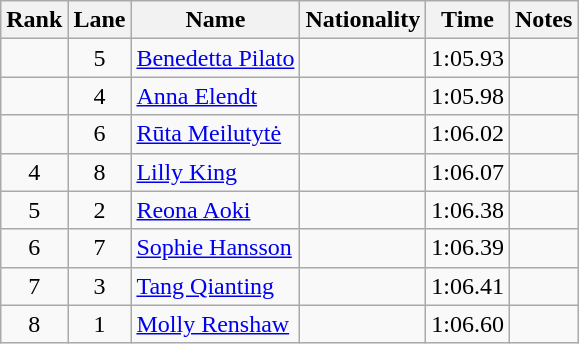<table class="wikitable sortable" style="text-align:center">
<tr>
<th>Rank</th>
<th>Lane</th>
<th>Name</th>
<th>Nationality</th>
<th>Time</th>
<th>Notes</th>
</tr>
<tr>
<td></td>
<td>5</td>
<td align=left><a href='#'>Benedetta Pilato</a></td>
<td align=left></td>
<td>1:05.93</td>
<td></td>
</tr>
<tr>
<td></td>
<td>4</td>
<td align=left><a href='#'>Anna Elendt</a></td>
<td align=left></td>
<td>1:05.98</td>
<td></td>
</tr>
<tr>
<td></td>
<td>6</td>
<td align=left><a href='#'>Rūta Meilutytė</a></td>
<td align=left></td>
<td>1:06.02</td>
<td></td>
</tr>
<tr>
<td>4</td>
<td>8</td>
<td align=left><a href='#'>Lilly King</a></td>
<td align=left></td>
<td>1:06.07</td>
<td></td>
</tr>
<tr>
<td>5</td>
<td>2</td>
<td align=left><a href='#'>Reona Aoki</a></td>
<td align=left></td>
<td>1:06.38</td>
<td></td>
</tr>
<tr>
<td>6</td>
<td>7</td>
<td align=left><a href='#'>Sophie Hansson</a></td>
<td align=left></td>
<td>1:06.39</td>
<td></td>
</tr>
<tr>
<td>7</td>
<td>3</td>
<td align=left><a href='#'>Tang Qianting</a></td>
<td align=left></td>
<td>1:06.41</td>
<td></td>
</tr>
<tr>
<td>8</td>
<td>1</td>
<td align=left><a href='#'>Molly Renshaw</a></td>
<td align=left></td>
<td>1:06.60</td>
<td></td>
</tr>
</table>
